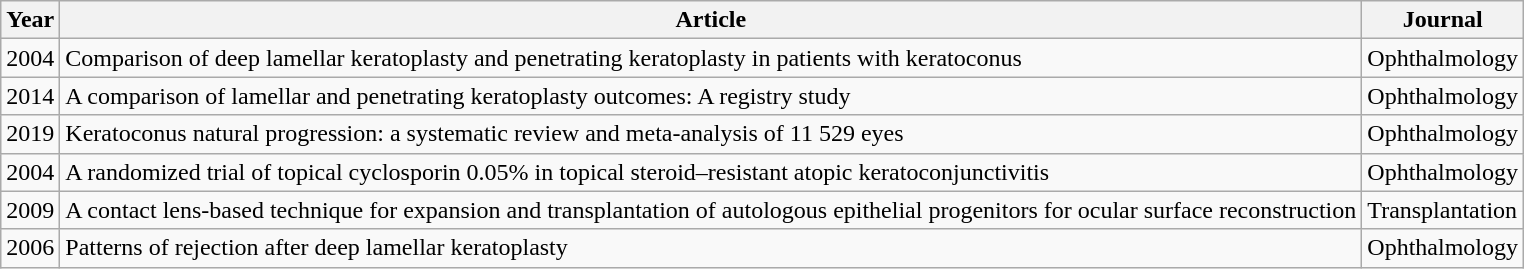<table class="wikitable">
<tr>
<th>Year</th>
<th>Article</th>
<th>Journal</th>
</tr>
<tr>
<td>2004</td>
<td>Comparison of deep lamellar keratoplasty and penetrating keratoplasty in patients with keratoconus</td>
<td>Ophthalmology</td>
</tr>
<tr>
<td>2014</td>
<td>A comparison of lamellar and penetrating keratoplasty outcomes: A registry study</td>
<td>Ophthalmology</td>
</tr>
<tr>
<td>2019</td>
<td>Keratoconus natural progression: a systematic review and meta-analysis of 11 529 eyes</td>
<td>Ophthalmology</td>
</tr>
<tr>
<td>2004</td>
<td>A randomized trial of topical cyclosporin 0.05% in topical steroid–resistant atopic keratoconjunctivitis</td>
<td>Ophthalmology</td>
</tr>
<tr>
<td>2009</td>
<td>A contact lens-based technique for expansion and transplantation of autologous epithelial progenitors for ocular surface reconstruction</td>
<td>Transplantation</td>
</tr>
<tr>
<td>2006</td>
<td>Patterns of rejection after deep lamellar keratoplasty</td>
<td>Ophthalmology</td>
</tr>
</table>
